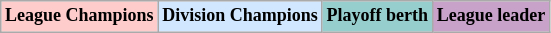<table class="wikitable"  style="text-align:center; font-size:75%;">
<tr>
<td style="background:#fcc;"><strong>League Champions</strong></td>
<td style="background:#d0e7ff;"><strong>Division Champions</strong></td>
<td style="background:#96cdcd;"><strong>Playoff berth</strong></td>
<td style="background:#c8a2c8;"><strong>League leader</strong></td>
</tr>
</table>
